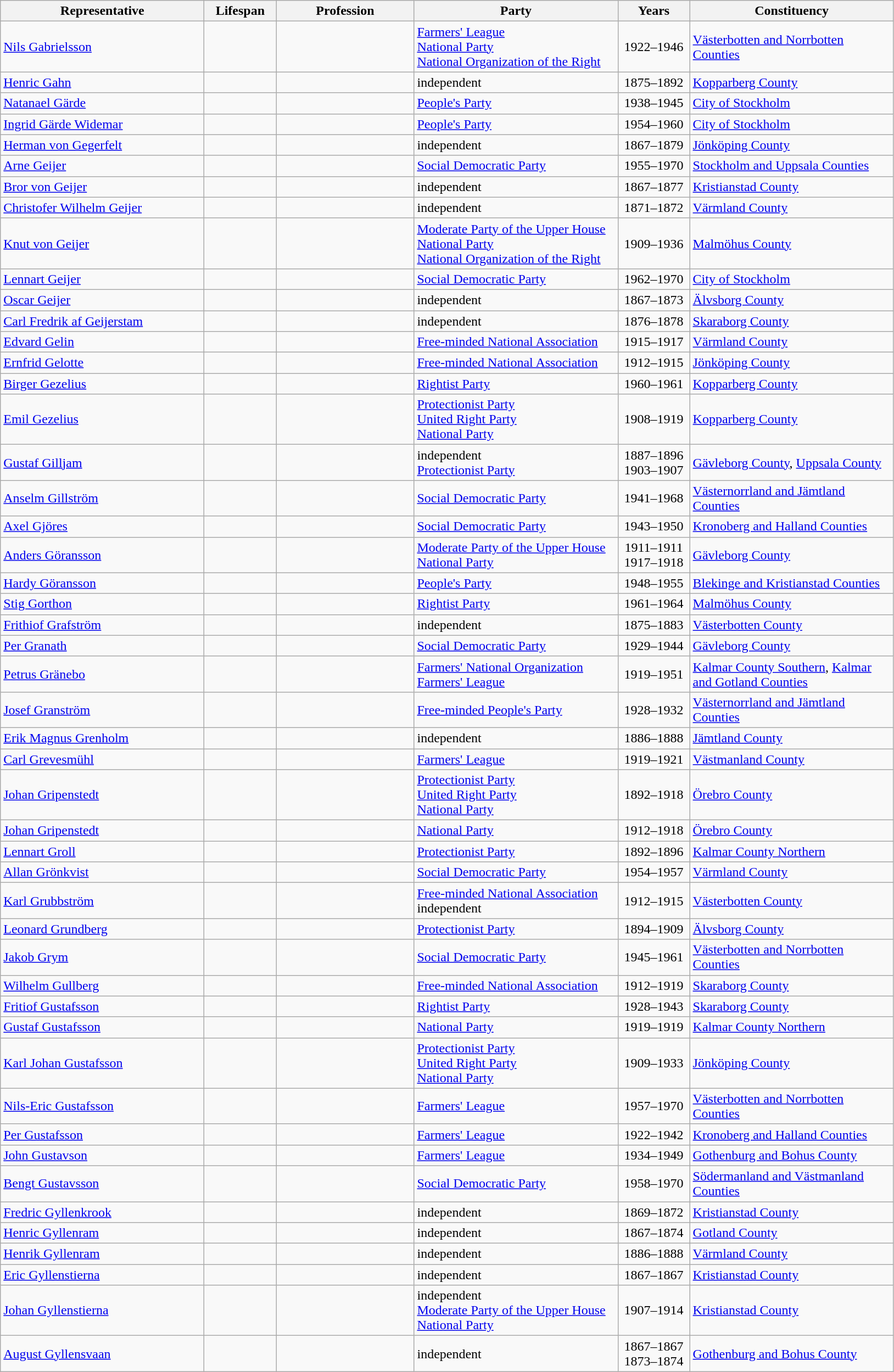<table class="wikitable">
<tr>
<th style="width:15em">Representative</th>
<th style="width:5em">Lifespan</th>
<th style="width:10em">Profession</th>
<th style="width:15em">Party</th>
<th style="width:5em">Years</th>
<th style="width:15em">Constituency</th>
</tr>
<tr>
<td><a href='#'>Nils Gabrielsson</a></td>
<td align=center></td>
<td></td>
<td> <a href='#'>Farmers' League</a><br> <a href='#'>National Party</a><br> <a href='#'>National Organization of the Right</a></td>
<td align=center>1922–1946</td>
<td><a href='#'>Västerbotten and Norrbotten Counties</a></td>
</tr>
<tr>
<td><a href='#'>Henric Gahn</a></td>
<td align=center></td>
<td></td>
<td> independent</td>
<td align=center>1875–1892</td>
<td><a href='#'>Kopparberg County</a></td>
</tr>
<tr>
<td><a href='#'>Natanael Gärde</a></td>
<td align=center></td>
<td></td>
<td> <a href='#'>People's Party</a></td>
<td align=center>1938–1945</td>
<td><a href='#'>City of Stockholm</a></td>
</tr>
<tr>
<td><a href='#'>Ingrid Gärde Widemar</a></td>
<td align=center></td>
<td></td>
<td> <a href='#'>People's Party</a></td>
<td align=center>1954–1960</td>
<td><a href='#'>City of Stockholm</a></td>
</tr>
<tr>
<td><a href='#'>Herman von Gegerfelt</a></td>
<td align=center></td>
<td></td>
<td> independent</td>
<td align=center>1867–1879</td>
<td><a href='#'>Jönköping County</a></td>
</tr>
<tr>
<td><a href='#'>Arne Geijer</a></td>
<td align=center></td>
<td></td>
<td> <a href='#'>Social Democratic Party</a></td>
<td align=center>1955–1970</td>
<td><a href='#'>Stockholm and Uppsala Counties</a></td>
</tr>
<tr>
<td><a href='#'>Bror von Geijer</a></td>
<td align=center></td>
<td></td>
<td> independent</td>
<td align=center>1867–1877</td>
<td><a href='#'>Kristianstad County</a></td>
</tr>
<tr>
<td><a href='#'>Christofer Wilhelm Geijer</a></td>
<td align=center></td>
<td></td>
<td> independent</td>
<td align=center>1871–1872</td>
<td><a href='#'>Värmland County</a></td>
</tr>
<tr>
<td><a href='#'>Knut von Geijer</a></td>
<td align=center></td>
<td></td>
<td> <a href='#'>Moderate Party of the Upper House</a><br> <a href='#'>National Party</a><br> <a href='#'>National Organization of the Right</a></td>
<td align=center>1909–1936</td>
<td><a href='#'>Malmöhus County</a></td>
</tr>
<tr>
<td><a href='#'>Lennart Geijer</a></td>
<td align=center></td>
<td></td>
<td> <a href='#'>Social Democratic Party</a></td>
<td align=center>1962–1970</td>
<td><a href='#'>City of Stockholm</a></td>
</tr>
<tr>
<td><a href='#'>Oscar Geijer</a></td>
<td align=center></td>
<td></td>
<td> independent</td>
<td align=center>1867–1873</td>
<td><a href='#'>Älvsborg County</a></td>
</tr>
<tr>
<td><a href='#'>Carl Fredrik af Geijerstam</a></td>
<td align=center></td>
<td></td>
<td> independent</td>
<td align=center>1876–1878</td>
<td><a href='#'>Skaraborg County</a></td>
</tr>
<tr>
<td><a href='#'>Edvard Gelin</a></td>
<td align=center></td>
<td></td>
<td> <a href='#'>Free-minded National Association</a></td>
<td align=center>1915–1917</td>
<td><a href='#'>Värmland County</a></td>
</tr>
<tr>
<td><a href='#'>Ernfrid Gelotte</a></td>
<td align=center></td>
<td></td>
<td> <a href='#'>Free-minded National Association</a></td>
<td align=center>1912–1915</td>
<td><a href='#'>Jönköping County</a></td>
</tr>
<tr>
<td><a href='#'>Birger Gezelius</a></td>
<td align=center></td>
<td></td>
<td> <a href='#'>Rightist Party</a></td>
<td align=center>1960–1961</td>
<td><a href='#'>Kopparberg County</a></td>
</tr>
<tr>
<td><a href='#'>Emil Gezelius</a></td>
<td align=center></td>
<td></td>
<td> <a href='#'>Protectionist Party</a><br> <a href='#'>United Right Party</a><br> <a href='#'>National Party</a></td>
<td align=center>1908–1919</td>
<td><a href='#'>Kopparberg County</a></td>
</tr>
<tr>
<td><a href='#'>Gustaf Gilljam</a></td>
<td align=center></td>
<td></td>
<td> independent<br> <a href='#'>Protectionist Party</a></td>
<td align=center>1887–1896<br>1903–1907</td>
<td><a href='#'>Gävleborg County</a>, <a href='#'>Uppsala County</a></td>
</tr>
<tr>
<td><a href='#'>Anselm Gillström</a></td>
<td align=center></td>
<td></td>
<td> <a href='#'>Social Democratic Party</a></td>
<td align=center>1941–1968</td>
<td><a href='#'>Västernorrland and Jämtland Counties</a></td>
</tr>
<tr>
<td><a href='#'>Axel Gjöres</a></td>
<td align=center></td>
<td></td>
<td> <a href='#'>Social Democratic Party</a></td>
<td align=center>1943–1950</td>
<td><a href='#'>Kronoberg and Halland Counties</a></td>
</tr>
<tr>
<td><a href='#'>Anders Göransson</a></td>
<td align=center></td>
<td></td>
<td> <a href='#'>Moderate Party of the Upper House</a><br> <a href='#'>National Party</a></td>
<td align=center>1911–1911<br>1917–1918</td>
<td><a href='#'>Gävleborg County</a></td>
</tr>
<tr>
<td><a href='#'>Hardy Göransson</a></td>
<td align=center></td>
<td></td>
<td> <a href='#'>People's Party</a></td>
<td align=center>1948–1955</td>
<td><a href='#'>Blekinge and Kristianstad Counties</a></td>
</tr>
<tr>
<td><a href='#'>Stig Gorthon</a></td>
<td align=center></td>
<td></td>
<td> <a href='#'>Rightist Party</a></td>
<td align=center>1961–1964</td>
<td><a href='#'>Malmöhus County</a></td>
</tr>
<tr>
<td><a href='#'>Frithiof Grafström</a></td>
<td align=center></td>
<td></td>
<td> independent</td>
<td align=center>1875–1883</td>
<td><a href='#'>Västerbotten County</a></td>
</tr>
<tr>
<td><a href='#'>Per Granath</a></td>
<td align=center></td>
<td></td>
<td> <a href='#'>Social Democratic Party</a></td>
<td align=center>1929–1944</td>
<td><a href='#'>Gävleborg County</a></td>
</tr>
<tr>
<td><a href='#'>Petrus Gränebo</a></td>
<td align=center></td>
<td></td>
<td> <a href='#'>Farmers' National Organization</a><br> <a href='#'>Farmers' League</a></td>
<td align=center>1919–1951</td>
<td><a href='#'>Kalmar County Southern</a>, <a href='#'>Kalmar and Gotland Counties</a></td>
</tr>
<tr>
<td><a href='#'>Josef Granström</a></td>
<td align=center></td>
<td></td>
<td> <a href='#'>Free-minded People's Party</a></td>
<td align=center>1928–1932</td>
<td><a href='#'>Västernorrland and Jämtland Counties</a></td>
</tr>
<tr>
<td><a href='#'>Erik Magnus Grenholm</a></td>
<td align=center></td>
<td></td>
<td> independent</td>
<td align=center>1886–1888</td>
<td><a href='#'>Jämtland County</a></td>
</tr>
<tr>
<td><a href='#'>Carl Grevesmühl</a></td>
<td align=center></td>
<td></td>
<td> <a href='#'>Farmers' League</a></td>
<td align=center>1919–1921</td>
<td><a href='#'>Västmanland County</a></td>
</tr>
<tr>
<td><a href='#'>Johan Gripenstedt</a></td>
<td align=center></td>
<td></td>
<td> <a href='#'>Protectionist Party</a><br> <a href='#'>United Right Party</a><br> <a href='#'>National Party</a></td>
<td align=center>1892–1918</td>
<td><a href='#'>Örebro County</a></td>
</tr>
<tr>
<td><a href='#'>Johan Gripenstedt</a></td>
<td align=center></td>
<td></td>
<td> <a href='#'>National Party</a></td>
<td align=center>1912–1918</td>
<td><a href='#'>Örebro County</a></td>
</tr>
<tr>
<td><a href='#'>Lennart Groll</a></td>
<td align=center></td>
<td></td>
<td> <a href='#'>Protectionist Party</a></td>
<td align=center>1892–1896</td>
<td><a href='#'>Kalmar County Northern</a></td>
</tr>
<tr>
<td><a href='#'>Allan Grönkvist</a></td>
<td align=center></td>
<td></td>
<td> <a href='#'>Social Democratic Party</a></td>
<td align=center>1954–1957</td>
<td><a href='#'>Värmland County</a></td>
</tr>
<tr>
<td><a href='#'>Karl Grubbström</a></td>
<td align=center></td>
<td></td>
<td> <a href='#'>Free-minded National Association</a><br> independent</td>
<td align=center>1912–1915</td>
<td><a href='#'>Västerbotten County</a></td>
</tr>
<tr>
<td><a href='#'>Leonard Grundberg</a></td>
<td align=center></td>
<td></td>
<td> <a href='#'>Protectionist Party</a></td>
<td align=center>1894–1909</td>
<td><a href='#'>Älvsborg County</a></td>
</tr>
<tr>
<td><a href='#'>Jakob Grym</a></td>
<td align=center></td>
<td></td>
<td> <a href='#'>Social Democratic Party</a></td>
<td align=center>1945–1961</td>
<td><a href='#'>Västerbotten and Norrbotten Counties</a></td>
</tr>
<tr>
<td><a href='#'>Wilhelm Gullberg</a></td>
<td align=center></td>
<td></td>
<td> <a href='#'>Free-minded National Association</a></td>
<td align=center>1912–1919</td>
<td><a href='#'>Skaraborg County</a></td>
</tr>
<tr>
<td><a href='#'>Fritiof Gustafsson</a></td>
<td align=center></td>
<td></td>
<td> <a href='#'>Rightist Party</a></td>
<td align=center>1928–1943</td>
<td><a href='#'>Skaraborg County</a></td>
</tr>
<tr>
<td><a href='#'>Gustaf Gustafsson</a></td>
<td align=center></td>
<td></td>
<td> <a href='#'>National Party</a></td>
<td align=center>1919–1919</td>
<td><a href='#'>Kalmar County Northern</a></td>
</tr>
<tr>
<td><a href='#'>Karl Johan Gustafsson</a></td>
<td align=center></td>
<td></td>
<td> <a href='#'>Protectionist Party</a><br> <a href='#'>United Right Party</a><br> <a href='#'>National Party</a></td>
<td align=center>1909–1933</td>
<td><a href='#'>Jönköping County</a></td>
</tr>
<tr>
<td><a href='#'>Nils-Eric Gustafsson</a></td>
<td align=center></td>
<td></td>
<td> <a href='#'>Farmers' League</a></td>
<td align=center>1957–1970</td>
<td><a href='#'>Västerbotten and Norrbotten Counties</a></td>
</tr>
<tr>
<td><a href='#'>Per Gustafsson</a></td>
<td align=center></td>
<td></td>
<td> <a href='#'>Farmers' League</a></td>
<td align=center>1922–1942</td>
<td><a href='#'>Kronoberg and Halland Counties</a></td>
</tr>
<tr>
<td><a href='#'>John Gustavson</a></td>
<td align=center></td>
<td></td>
<td> <a href='#'>Farmers' League</a></td>
<td align=center>1934–1949</td>
<td><a href='#'>Gothenburg and Bohus County</a></td>
</tr>
<tr>
<td><a href='#'>Bengt Gustavsson</a></td>
<td align=center></td>
<td></td>
<td> <a href='#'>Social Democratic Party</a></td>
<td align=center>1958–1970</td>
<td><a href='#'>Södermanland and Västmanland Counties</a></td>
</tr>
<tr>
<td><a href='#'>Fredric Gyllenkrook</a></td>
<td align=center></td>
<td></td>
<td> independent</td>
<td align=center>1869–1872</td>
<td><a href='#'>Kristianstad County</a></td>
</tr>
<tr>
<td><a href='#'>Henric Gyllenram</a></td>
<td align=center></td>
<td></td>
<td> independent</td>
<td align=center>1867–1874</td>
<td><a href='#'>Gotland County</a></td>
</tr>
<tr>
<td><a href='#'>Henrik Gyllenram</a></td>
<td align=center></td>
<td></td>
<td> independent</td>
<td align=center>1886–1888</td>
<td><a href='#'>Värmland County</a></td>
</tr>
<tr>
<td><a href='#'>Eric Gyllenstierna</a></td>
<td align=center></td>
<td></td>
<td> independent</td>
<td align=center>1867–1867</td>
<td><a href='#'>Kristianstad County</a></td>
</tr>
<tr>
<td><a href='#'>Johan Gyllenstierna</a></td>
<td align=center></td>
<td></td>
<td> independent<br> <a href='#'>Moderate Party of the Upper House</a><br> <a href='#'>National Party</a></td>
<td align=center>1907–1914</td>
<td><a href='#'>Kristianstad County</a></td>
</tr>
<tr>
<td><a href='#'>August Gyllensvaan</a></td>
<td align=center></td>
<td></td>
<td> independent</td>
<td align=center>1867–1867<br>1873–1874</td>
<td><a href='#'>Gothenburg and Bohus County</a></td>
</tr>
</table>
